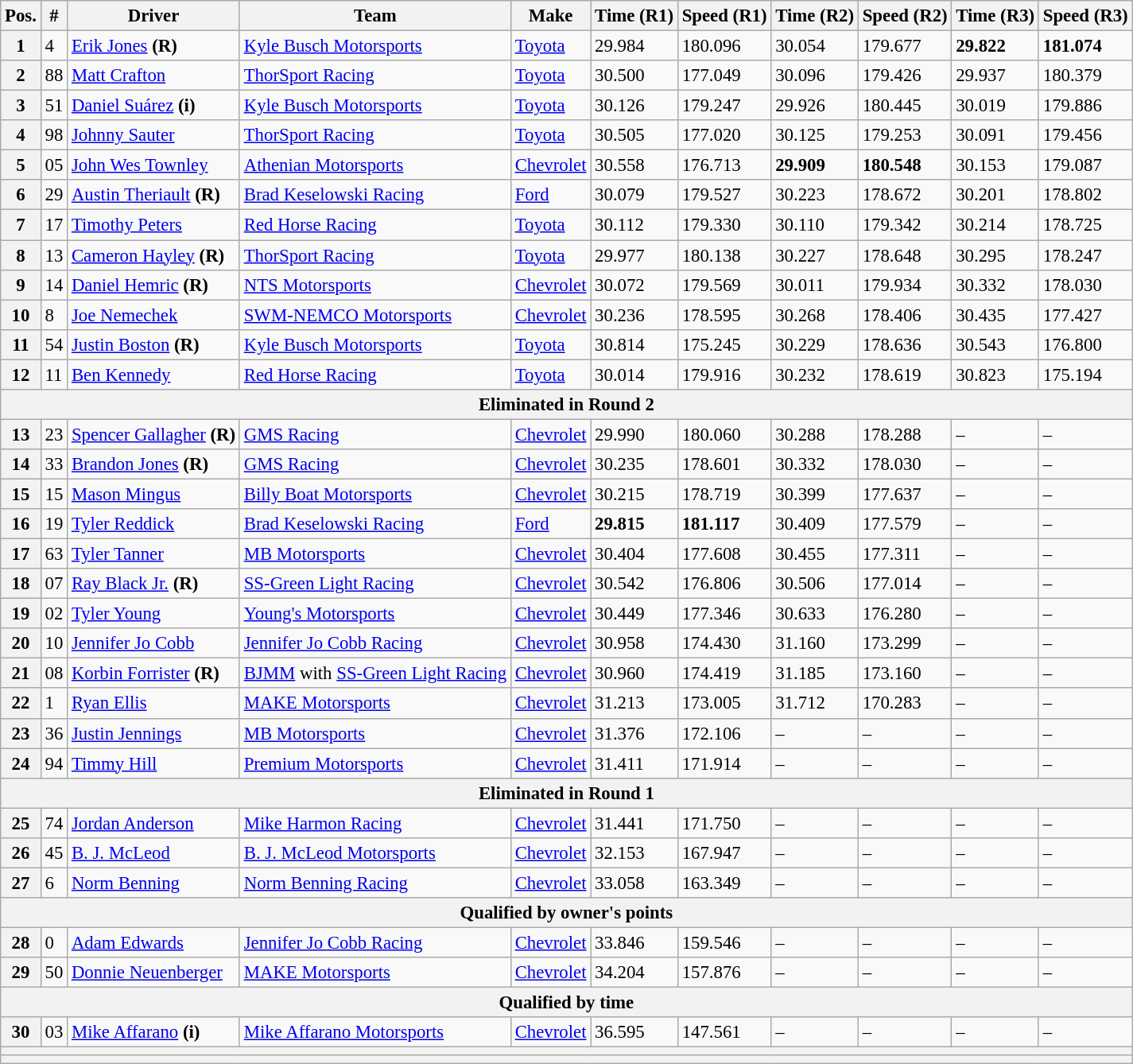<table class="wikitable" style="font-size:95%">
<tr>
<th>Pos.</th>
<th>#</th>
<th>Driver</th>
<th>Team</th>
<th>Make</th>
<th>Time (R1)</th>
<th>Speed (R1)</th>
<th>Time (R2)</th>
<th>Speed (R2)</th>
<th>Time (R3)</th>
<th>Speed (R3)</th>
</tr>
<tr>
<th>1</th>
<td>4</td>
<td><a href='#'>Erik Jones</a> <strong>(R)</strong></td>
<td><a href='#'>Kyle Busch Motorsports</a></td>
<td><a href='#'>Toyota</a></td>
<td>29.984</td>
<td>180.096</td>
<td>30.054</td>
<td>179.677</td>
<td><strong>29.822</strong></td>
<td><strong>181.074</strong></td>
</tr>
<tr>
<th>2</th>
<td>88</td>
<td><a href='#'>Matt Crafton</a></td>
<td><a href='#'>ThorSport Racing</a></td>
<td><a href='#'>Toyota</a></td>
<td>30.500</td>
<td>177.049</td>
<td>30.096</td>
<td>179.426</td>
<td>29.937</td>
<td>180.379</td>
</tr>
<tr>
<th>3</th>
<td>51</td>
<td><a href='#'>Daniel Suárez</a> <strong>(i)</strong></td>
<td><a href='#'>Kyle Busch Motorsports</a></td>
<td><a href='#'>Toyota</a></td>
<td>30.126</td>
<td>179.247</td>
<td>29.926</td>
<td>180.445</td>
<td>30.019</td>
<td>179.886</td>
</tr>
<tr>
<th>4</th>
<td>98</td>
<td><a href='#'>Johnny Sauter</a></td>
<td><a href='#'>ThorSport Racing</a></td>
<td><a href='#'>Toyota</a></td>
<td>30.505</td>
<td>177.020</td>
<td>30.125</td>
<td>179.253</td>
<td>30.091</td>
<td>179.456</td>
</tr>
<tr>
<th>5</th>
<td>05</td>
<td><a href='#'>John Wes Townley</a></td>
<td><a href='#'>Athenian Motorsports</a></td>
<td><a href='#'>Chevrolet</a></td>
<td>30.558</td>
<td>176.713</td>
<td><strong>29.909</strong></td>
<td><strong>180.548</strong></td>
<td>30.153</td>
<td>179.087</td>
</tr>
<tr>
<th>6</th>
<td>29</td>
<td><a href='#'>Austin Theriault</a> <strong>(R)</strong></td>
<td><a href='#'>Brad Keselowski Racing</a></td>
<td><a href='#'>Ford</a></td>
<td>30.079</td>
<td>179.527</td>
<td>30.223</td>
<td>178.672</td>
<td>30.201</td>
<td>178.802</td>
</tr>
<tr>
<th>7</th>
<td>17</td>
<td><a href='#'>Timothy Peters</a></td>
<td><a href='#'>Red Horse Racing</a></td>
<td><a href='#'>Toyota</a></td>
<td>30.112</td>
<td>179.330</td>
<td>30.110</td>
<td>179.342</td>
<td>30.214</td>
<td>178.725</td>
</tr>
<tr>
<th>8</th>
<td>13</td>
<td><a href='#'>Cameron Hayley</a> <strong>(R)</strong></td>
<td><a href='#'>ThorSport Racing</a></td>
<td><a href='#'>Toyota</a></td>
<td>29.977</td>
<td>180.138</td>
<td>30.227</td>
<td>178.648</td>
<td>30.295</td>
<td>178.247</td>
</tr>
<tr>
<th>9</th>
<td>14</td>
<td><a href='#'>Daniel Hemric</a> <strong>(R)</strong></td>
<td><a href='#'>NTS Motorsports</a></td>
<td><a href='#'>Chevrolet</a></td>
<td>30.072</td>
<td>179.569</td>
<td>30.011</td>
<td>179.934</td>
<td>30.332</td>
<td>178.030</td>
</tr>
<tr>
<th>10</th>
<td>8</td>
<td><a href='#'>Joe Nemechek</a></td>
<td><a href='#'>SWM-NEMCO Motorsports</a></td>
<td><a href='#'>Chevrolet</a></td>
<td>30.236</td>
<td>178.595</td>
<td>30.268</td>
<td>178.406</td>
<td>30.435</td>
<td>177.427</td>
</tr>
<tr>
<th>11</th>
<td>54</td>
<td><a href='#'>Justin Boston</a> <strong>(R)</strong></td>
<td><a href='#'>Kyle Busch Motorsports</a></td>
<td><a href='#'>Toyota</a></td>
<td>30.814</td>
<td>175.245</td>
<td>30.229</td>
<td>178.636</td>
<td>30.543</td>
<td>176.800</td>
</tr>
<tr>
<th>12</th>
<td>11</td>
<td><a href='#'>Ben Kennedy</a></td>
<td><a href='#'>Red Horse Racing</a></td>
<td><a href='#'>Toyota</a></td>
<td>30.014</td>
<td>179.916</td>
<td>30.232</td>
<td>178.619</td>
<td>30.823</td>
<td>175.194</td>
</tr>
<tr>
<th colspan="11">Eliminated in Round 2</th>
</tr>
<tr>
<th>13</th>
<td>23</td>
<td><a href='#'>Spencer Gallagher</a> <strong>(R)</strong></td>
<td><a href='#'>GMS Racing</a></td>
<td><a href='#'>Chevrolet</a></td>
<td>29.990</td>
<td>180.060</td>
<td>30.288</td>
<td>178.288</td>
<td>–</td>
<td>–</td>
</tr>
<tr>
<th>14</th>
<td>33</td>
<td><a href='#'>Brandon Jones</a> <strong>(R)</strong></td>
<td><a href='#'>GMS Racing</a></td>
<td><a href='#'>Chevrolet</a></td>
<td>30.235</td>
<td>178.601</td>
<td>30.332</td>
<td>178.030</td>
<td>–</td>
<td>–</td>
</tr>
<tr>
<th>15</th>
<td>15</td>
<td><a href='#'>Mason Mingus</a></td>
<td><a href='#'>Billy Boat Motorsports</a></td>
<td><a href='#'>Chevrolet</a></td>
<td>30.215</td>
<td>178.719</td>
<td>30.399</td>
<td>177.637</td>
<td>–</td>
<td>–</td>
</tr>
<tr>
<th>16</th>
<td>19</td>
<td><a href='#'>Tyler Reddick</a></td>
<td><a href='#'>Brad Keselowski Racing</a></td>
<td><a href='#'>Ford</a></td>
<td><strong>29.815</strong></td>
<td><strong>181.117</strong></td>
<td>30.409</td>
<td>177.579</td>
<td>–</td>
<td>–</td>
</tr>
<tr>
<th>17</th>
<td>63</td>
<td><a href='#'>Tyler Tanner</a></td>
<td><a href='#'>MB Motorsports</a></td>
<td><a href='#'>Chevrolet</a></td>
<td>30.404</td>
<td>177.608</td>
<td>30.455</td>
<td>177.311</td>
<td>–</td>
<td>–</td>
</tr>
<tr>
<th>18</th>
<td>07</td>
<td><a href='#'>Ray Black Jr.</a> <strong>(R)</strong></td>
<td><a href='#'>SS-Green Light Racing</a></td>
<td><a href='#'>Chevrolet</a></td>
<td>30.542</td>
<td>176.806</td>
<td>30.506</td>
<td>177.014</td>
<td>–</td>
<td>–</td>
</tr>
<tr>
<th>19</th>
<td>02</td>
<td><a href='#'>Tyler Young</a></td>
<td><a href='#'>Young's Motorsports</a></td>
<td><a href='#'>Chevrolet</a></td>
<td>30.449</td>
<td>177.346</td>
<td>30.633</td>
<td>176.280</td>
<td>–</td>
<td>–</td>
</tr>
<tr>
<th>20</th>
<td>10</td>
<td><a href='#'>Jennifer Jo Cobb</a></td>
<td><a href='#'>Jennifer Jo Cobb Racing</a></td>
<td><a href='#'>Chevrolet</a></td>
<td>30.958</td>
<td>174.430</td>
<td>31.160</td>
<td>173.299</td>
<td>–</td>
<td>–</td>
</tr>
<tr>
<th>21</th>
<td>08</td>
<td><a href='#'>Korbin Forrister</a> <strong>(R)</strong></td>
<td><a href='#'>BJMM</a> with <a href='#'>SS-Green Light Racing</a></td>
<td><a href='#'>Chevrolet</a></td>
<td>30.960</td>
<td>174.419</td>
<td>31.185</td>
<td>173.160</td>
<td>–</td>
<td>–</td>
</tr>
<tr>
<th>22</th>
<td>1</td>
<td><a href='#'>Ryan Ellis</a></td>
<td><a href='#'>MAKE Motorsports</a></td>
<td><a href='#'>Chevrolet</a></td>
<td>31.213</td>
<td>173.005</td>
<td>31.712</td>
<td>170.283</td>
<td>–</td>
<td>–</td>
</tr>
<tr>
<th>23</th>
<td>36</td>
<td><a href='#'>Justin Jennings</a></td>
<td><a href='#'>MB Motorsports</a></td>
<td><a href='#'>Chevrolet</a></td>
<td>31.376</td>
<td>172.106</td>
<td>–</td>
<td>–</td>
<td>–</td>
<td>–</td>
</tr>
<tr>
<th>24</th>
<td>94</td>
<td><a href='#'>Timmy Hill</a></td>
<td><a href='#'>Premium Motorsports</a></td>
<td><a href='#'>Chevrolet</a></td>
<td>31.411</td>
<td>171.914</td>
<td>–</td>
<td>–</td>
<td>–</td>
<td>–</td>
</tr>
<tr>
<th colspan="11">Eliminated in Round 1</th>
</tr>
<tr>
<th>25</th>
<td>74</td>
<td><a href='#'>Jordan Anderson</a></td>
<td><a href='#'>Mike Harmon Racing</a></td>
<td><a href='#'>Chevrolet</a></td>
<td>31.441</td>
<td>171.750</td>
<td>–</td>
<td>–</td>
<td>–</td>
<td>–</td>
</tr>
<tr>
<th>26</th>
<td>45</td>
<td><a href='#'>B. J. McLeod</a></td>
<td><a href='#'>B. J. McLeod Motorsports</a></td>
<td><a href='#'>Chevrolet</a></td>
<td>32.153</td>
<td>167.947</td>
<td>–</td>
<td>–</td>
<td>–</td>
<td>–</td>
</tr>
<tr>
<th>27</th>
<td>6</td>
<td><a href='#'>Norm Benning</a></td>
<td><a href='#'>Norm Benning Racing</a></td>
<td><a href='#'>Chevrolet</a></td>
<td>33.058</td>
<td>163.349</td>
<td>–</td>
<td>–</td>
<td>–</td>
<td>–</td>
</tr>
<tr>
<th colspan="11">Qualified by owner's points</th>
</tr>
<tr>
<th>28</th>
<td>0</td>
<td><a href='#'>Adam Edwards</a></td>
<td><a href='#'>Jennifer Jo Cobb Racing</a></td>
<td><a href='#'>Chevrolet</a></td>
<td>33.846</td>
<td>159.546</td>
<td>–</td>
<td>–</td>
<td>–</td>
<td>–</td>
</tr>
<tr>
<th>29</th>
<td>50</td>
<td><a href='#'>Donnie Neuenberger</a></td>
<td><a href='#'>MAKE Motorsports</a></td>
<td><a href='#'>Chevrolet</a></td>
<td>34.204</td>
<td>157.876</td>
<td>–</td>
<td>–</td>
<td>–</td>
<td>–</td>
</tr>
<tr>
<th colspan="11">Qualified by time</th>
</tr>
<tr>
<th>30</th>
<td>03</td>
<td><a href='#'>Mike Affarano</a> <strong>(i)</strong></td>
<td><a href='#'>Mike Affarano Motorsports</a></td>
<td><a href='#'>Chevrolet</a></td>
<td>36.595</td>
<td>147.561</td>
<td>–</td>
<td>–</td>
<td>–</td>
<td>–</td>
</tr>
<tr>
<th colspan="11"></th>
</tr>
<tr>
<th colspan="11"></th>
</tr>
</table>
